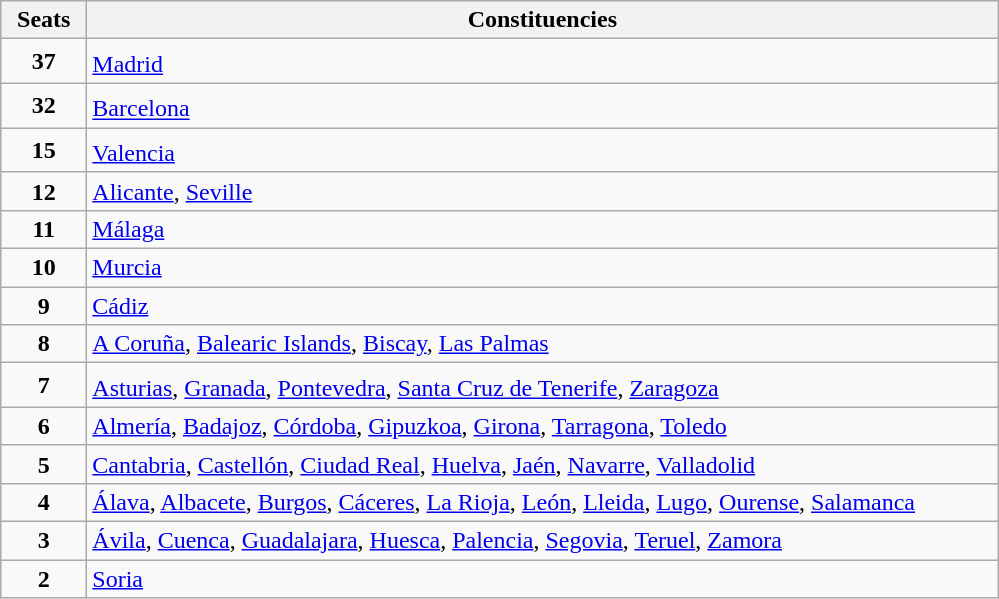<table class="wikitable" style="text-align:left;">
<tr>
<th width="50">Seats</th>
<th width="600">Constituencies</th>
</tr>
<tr>
<td align="center"><strong>37</strong></td>
<td><a href='#'>Madrid</a><sup></sup></td>
</tr>
<tr>
<td align="center"><strong>32</strong></td>
<td><a href='#'>Barcelona</a><sup></sup></td>
</tr>
<tr>
<td align="center"><strong>15</strong></td>
<td><a href='#'>Valencia</a><sup></sup></td>
</tr>
<tr>
<td align="center"><strong>12</strong></td>
<td><a href='#'>Alicante</a>, <a href='#'>Seville</a></td>
</tr>
<tr>
<td align="center"><strong>11</strong></td>
<td><a href='#'>Málaga</a></td>
</tr>
<tr>
<td align="center"><strong>10</strong></td>
<td><a href='#'>Murcia</a></td>
</tr>
<tr>
<td align="center"><strong>9</strong></td>
<td><a href='#'>Cádiz</a></td>
</tr>
<tr>
<td align="center"><strong>8</strong></td>
<td><a href='#'>A Coruña</a>, <a href='#'>Balearic Islands</a>, <a href='#'>Biscay</a>, <a href='#'>Las Palmas</a></td>
</tr>
<tr>
<td align="center"><strong>7</strong></td>
<td><a href='#'>Asturias</a><sup></sup>, <a href='#'>Granada</a>, <a href='#'>Pontevedra</a>, <a href='#'>Santa Cruz de Tenerife</a>, <a href='#'>Zaragoza</a></td>
</tr>
<tr>
<td align="center"><strong>6</strong></td>
<td><a href='#'>Almería</a>, <a href='#'>Badajoz</a>, <a href='#'>Córdoba</a>, <a href='#'>Gipuzkoa</a>, <a href='#'>Girona</a>, <a href='#'>Tarragona</a>, <a href='#'>Toledo</a></td>
</tr>
<tr>
<td align="center"><strong>5</strong></td>
<td><a href='#'>Cantabria</a>, <a href='#'>Castellón</a>, <a href='#'>Ciudad Real</a>, <a href='#'>Huelva</a>, <a href='#'>Jaén</a>, <a href='#'>Navarre</a>, <a href='#'>Valladolid</a></td>
</tr>
<tr>
<td align="center"><strong>4</strong></td>
<td><a href='#'>Álava</a>, <a href='#'>Albacete</a>, <a href='#'>Burgos</a>, <a href='#'>Cáceres</a>, <a href='#'>La Rioja</a>, <a href='#'>León</a>, <a href='#'>Lleida</a>, <a href='#'>Lugo</a>, <a href='#'>Ourense</a>, <a href='#'>Salamanca</a></td>
</tr>
<tr>
<td align="center"><strong>3</strong></td>
<td><a href='#'>Ávila</a>, <a href='#'>Cuenca</a>, <a href='#'>Guadalajara</a>, <a href='#'>Huesca</a>, <a href='#'>Palencia</a>, <a href='#'>Segovia</a>, <a href='#'>Teruel</a>, <a href='#'>Zamora</a></td>
</tr>
<tr>
<td align="center"><strong>2</strong></td>
<td><a href='#'>Soria</a></td>
</tr>
</table>
